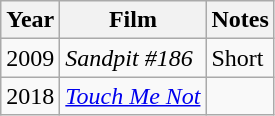<table class="wikitable">
<tr>
<th>Year</th>
<th>Film</th>
<th>Notes</th>
</tr>
<tr>
<td>2009</td>
<td><em>Sandpit #186</em></td>
<td>Short</td>
</tr>
<tr>
<td>2018</td>
<td><em><a href='#'>Touch Me Not</a></em></td>
<td></td>
</tr>
</table>
